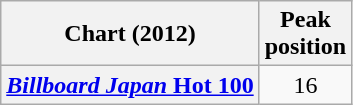<table class="wikitable sortable plainrowheaders">
<tr>
<th scope="col">Chart (2012)</th>
<th scope="col">Peak<br>position</th>
</tr>
<tr>
<th scope="row"><a href='#'><em>Billboard Japan</em> Hot 100</a></th>
<td align="center">16</td>
</tr>
</table>
